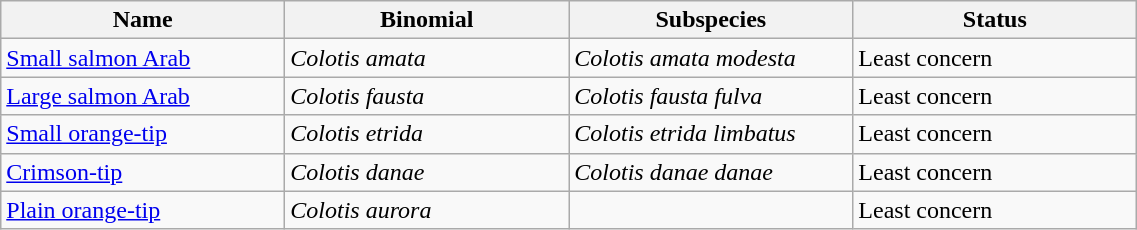<table width=60% class="wikitable">
<tr>
<th width=20%>Name</th>
<th width=20%>Binomial</th>
<th width=20%>Subspecies</th>
<th width=20%>Status</th>
</tr>
<tr>
<td><a href='#'>Small salmon Arab</a><br>
</td>
<td><em>Colotis amata</em></td>
<td><em>Colotis amata modesta</em></td>
<td>Least concern</td>
</tr>
<tr>
<td><a href='#'>Large salmon Arab</a><br>
</td>
<td><em>Colotis fausta</em></td>
<td><em>Colotis fausta fulva</em></td>
<td>Least concern</td>
</tr>
<tr>
<td><a href='#'>Small orange-tip</a><br>
</td>
<td><em>Colotis etrida</em></td>
<td><em>Colotis etrida limbatus</em></td>
<td>Least concern</td>
</tr>
<tr>
<td><a href='#'>Crimson-tip</a><br>
</td>
<td><em>Colotis danae</em></td>
<td><em>Colotis danae danae</em></td>
<td>Least concern</td>
</tr>
<tr>
<td><a href='#'>Plain orange-tip</a><br>
</td>
<td><em>Colotis aurora</em></td>
<td></td>
<td>Least concern</td>
</tr>
</table>
